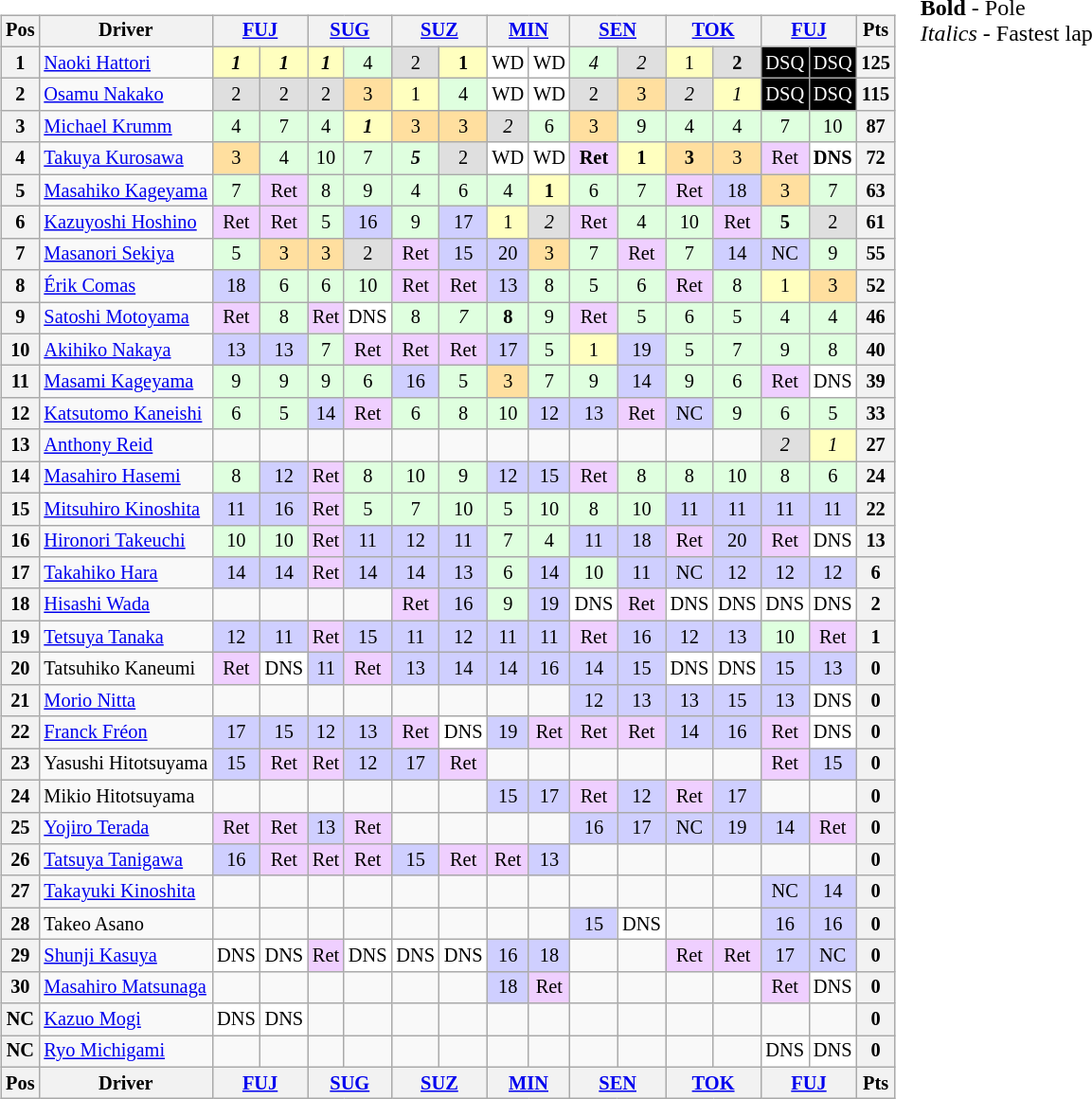<table>
<tr>
<td><br><table class="wikitable" style="font-size: 85%; text-align: center;">
<tr valign="top">
<th valign="middle">Pos</th>
<th valign="middle">Driver</th>
<th colspan="2"><a href='#'>FUJ</a></th>
<th colspan="2"><a href='#'>SUG</a></th>
<th colspan="2"><a href='#'>SUZ</a></th>
<th colspan="2"><a href='#'>MIN</a></th>
<th colspan="2"><a href='#'>SEN</a></th>
<th colspan=2><a href='#'>TOK</a></th>
<th colspan=2><a href='#'>FUJ</a></th>
<th valign=middle>Pts</th>
</tr>
<tr>
<th>1</th>
<td align=left> <a href='#'>Naoki Hattori</a></td>
<td style="background:#FFFFBF;"><strong><em>1</em></strong></td>
<td style="background:#FFFFBF;"><strong><em>1</em></strong></td>
<td style="background:#FFFFBF;"><strong><em>1</em></strong></td>
<td style="background:#DFFFDF;">4</td>
<td style="background:#DFDFDF;">2</td>
<td style="background:#FFFFBF;"><strong>1</strong></td>
<td style="background:#FFFFFF;">WD</td>
<td style="background:#FFFFFF;">WD</td>
<td style="background:#DFFFDF;"><em>4</em></td>
<td style="background:#DFDFDF;"><em>2</em></td>
<td style="background:#FFFFBF;">1</td>
<td style="background:#DFDFDF;"><strong>2</strong></td>
<td style="background:#000000; color:white">DSQ</td>
<td style="background:#000000; color:white">DSQ</td>
<th>125</th>
</tr>
<tr>
<th>2</th>
<td align=left> <a href='#'>Osamu Nakako</a></td>
<td style="background:#DFDFDF;">2</td>
<td style="background:#DFDFDF;">2</td>
<td style="background:#DFDFDF;">2</td>
<td style="background:#FFDF9F;">3</td>
<td style="background:#FFFFBF;">1</td>
<td style="background:#DFFFDF;">4</td>
<td style="background:#FFFFFF;">WD</td>
<td style="background:#FFFFFF;">WD</td>
<td style="background:#DFDFDF;">2</td>
<td style="background:#FFDF9F;">3</td>
<td style="background:#DFDFDF;"><em>2</em></td>
<td style="background:#FFFFBF;"><em>1</em></td>
<td style="background:#000000; color:white">DSQ</td>
<td style="background:#000000; color:white">DSQ</td>
<th>115</th>
</tr>
<tr>
<th>3</th>
<td align=left> <a href='#'>Michael Krumm</a></td>
<td style="background:#DFFFDF;">4</td>
<td style="background:#DFFFDF;">7</td>
<td style="background:#DFFFDF;">4</td>
<td style="background:#FFFFBF;"><strong><em>1</em></strong></td>
<td style="background:#FFDF9F;">3</td>
<td style="background:#FFDF9F;">3</td>
<td style="background:#DFDFDF;"><em>2</em></td>
<td style="background:#DFFFDF;">6</td>
<td style="background:#FFDF9F;">3</td>
<td style="background:#DFFFDF;">9</td>
<td style="background:#DFFFDF;">4</td>
<td style="background:#DFFFDF;">4</td>
<td style="background:#DFFFDF;">7</td>
<td style="background:#DFFFDF;">10</td>
<th>87</th>
</tr>
<tr>
<th>4</th>
<td align=left> <a href='#'>Takuya Kurosawa</a></td>
<td style="background:#FFDF9F;">3</td>
<td style="background:#DFFFDF;">4</td>
<td style="background:#DFFFDF;">10</td>
<td style="background:#DFFFDF;">7</td>
<td style="background:#DFFFDF;"><strong><em>5</em></strong></td>
<td style="background:#DFDFDF;">2</td>
<td style="background:#FFFFFF;">WD</td>
<td style="background:#FFFFFF;">WD</td>
<td style="background:#EFCFFF;"><strong>Ret</strong></td>
<td style="background:#FFFFBF;"><strong>1</strong></td>
<td style="background:#FFDF9F;"><strong>3</strong></td>
<td style="background:#FFDF9F;">3</td>
<td style="background:#EFCFFF;">Ret</td>
<td style="background:#FFFFFF;"><strong>DNS</strong></td>
<th>72</th>
</tr>
<tr>
<th>5</th>
<td align=left> <a href='#'>Masahiko Kageyama</a></td>
<td style="background:#DFFFDF;">7</td>
<td style="background:#EFCFFF;">Ret</td>
<td style="background:#DFFFDF;">8</td>
<td style="background:#DFFFDF;">9</td>
<td style="background:#DFFFDF;">4</td>
<td style="background:#DFFFDF;">6</td>
<td style="background:#DFFFDF;">4</td>
<td style="background:#FFFFBF;"><strong>1</strong></td>
<td style="background:#DFFFDF;">6</td>
<td style="background:#DFFFDF;">7</td>
<td style="background:#EFCFFF;">Ret</td>
<td style="background:#CFCFFF;">18</td>
<td style="background:#FFDF9F;">3</td>
<td style="background:#DFFFDF;">7</td>
<th>63</th>
</tr>
<tr>
<th>6</th>
<td align=left> <a href='#'>Kazuyoshi Hoshino</a></td>
<td style="background:#EFCFFF;">Ret</td>
<td style="background:#EFCFFF;">Ret</td>
<td style="background:#DFFFDF;">5</td>
<td style="background:#CFCFFF;">16</td>
<td style="background:#DFFFDF;">9</td>
<td style="background:#CFCFFF;">17</td>
<td style="background:#FFFFBF;">1</td>
<td style="background:#DFDFDF;"><em>2</em></td>
<td style="background:#EFCFFF;">Ret</td>
<td style="background:#DFFFDF;">4</td>
<td style="background:#DFFFDF;">10</td>
<td style="background:#EFCFFF;">Ret</td>
<td style="background:#DFFFDF;"><strong>5</strong></td>
<td style="background:#DFDFDF;">2</td>
<th>61</th>
</tr>
<tr>
<th>7</th>
<td align=left> <a href='#'>Masanori Sekiya</a></td>
<td style="background:#DFFFDF;">5</td>
<td style="background:#FFDF9F;">3</td>
<td style="background:#FFDF9F;">3</td>
<td style="background:#DFDFDF;">2</td>
<td style="background:#EFCFFF;">Ret</td>
<td style="background:#CFCFFF;">15</td>
<td style="background:#CFCFFF;">20</td>
<td style="background:#FFDF9F;">3</td>
<td style="background:#DFFFDF;">7</td>
<td style="background:#EFCFFF;">Ret</td>
<td style="background:#DFFFDF;">7</td>
<td style="background:#CFCFFF;">14</td>
<td style="background:#CFCFFF;">NC</td>
<td style="background:#DFFFDF;">9</td>
<th>55</th>
</tr>
<tr>
<th>8</th>
<td align=left> <a href='#'>Érik Comas</a></td>
<td style="background:#CFCFFF;">18</td>
<td style="background:#DFFFDF;">6</td>
<td style="background:#DFFFDF;">6</td>
<td style="background:#DFFFDF;">10</td>
<td style="background:#EFCFFF;">Ret</td>
<td style="background:#EFCFFF;">Ret</td>
<td style="background:#CFCFFF;">13</td>
<td style="background:#DFFFDF;">8</td>
<td style="background:#DFFFDF;">5</td>
<td style="background:#DFFFDF;">6</td>
<td style="background:#EFCFFF;">Ret</td>
<td style="background:#DFFFDF;">8</td>
<td style="background:#FFFFBF;">1</td>
<td style="background:#FFDF9F;">3</td>
<th>52</th>
</tr>
<tr>
<th>9</th>
<td align=left> <a href='#'>Satoshi Motoyama</a></td>
<td style="background:#EFCFFF;">Ret</td>
<td style="background:#DFFFDF;">8</td>
<td style="background:#EFCFFF;">Ret</td>
<td style="background:#FFFFFF;">DNS</td>
<td style="background:#DFFFDF;">8</td>
<td style="background:#DFFFDF;"><em>7</em></td>
<td style="background:#DFFFDF;"><strong>8</strong></td>
<td style="background:#DFFFDF;">9</td>
<td style="background:#EFCFFF;">Ret</td>
<td style="background:#DFFFDF;">5</td>
<td style="background:#DFFFDF;">6</td>
<td style="background:#DFFFDF;">5</td>
<td style="background:#DFFFDF;">4</td>
<td style="background:#DFFFDF;">4</td>
<th>46</th>
</tr>
<tr>
<th>10</th>
<td align=left> <a href='#'>Akihiko Nakaya</a></td>
<td style="background:#CFCFFF;">13</td>
<td style="background:#CFCFFF;">13</td>
<td style="background:#DFFFDF;">7</td>
<td style="background:#EFCFFF;">Ret</td>
<td style="background:#EFCFFF;">Ret</td>
<td style="background:#EFCFFF;">Ret</td>
<td style="background:#CFCFFF;">17</td>
<td style="background:#DFFFDF;">5</td>
<td style="background:#FFFFBF;">1</td>
<td style="background:#CFCFFF;">19</td>
<td style="background:#DFFFDF;">5</td>
<td style="background:#DFFFDF;">7</td>
<td style="background:#DFFFDF;">9</td>
<td style="background:#DFFFDF;">8</td>
<th>40</th>
</tr>
<tr>
<th>11</th>
<td align=left> <a href='#'>Masami Kageyama</a></td>
<td style="background:#DFFFDF;">9</td>
<td style="background:#DFFFDF;">9</td>
<td style="background:#DFFFDF;">9</td>
<td style="background:#DFFFDF;">6</td>
<td style="background:#CFCFFF;">16</td>
<td style="background:#DFFFDF;">5</td>
<td style="background:#FFDF9F;">3</td>
<td style="background:#DFFFDF;">7</td>
<td style="background:#DFFFDF;">9</td>
<td style="background:#CFCFFF;">14</td>
<td style="background:#DFFFDF;">9</td>
<td style="background:#DFFFDF;">6</td>
<td style="background:#EFCFFF;">Ret</td>
<td style="background:#FFFFFF;">DNS</td>
<th>39</th>
</tr>
<tr>
<th>12</th>
<td align=left> <a href='#'>Katsutomo Kaneishi</a></td>
<td style="background:#DFFFDF;">6</td>
<td style="background:#DFFFDF;">5</td>
<td style="background:#CFCFFF;">14</td>
<td style="background:#EFCFFF;">Ret</td>
<td style="background:#DFFFDF;">6</td>
<td style="background:#DFFFDF;">8</td>
<td style="background:#DFFFDF;">10</td>
<td style="background:#CFCFFF;">12</td>
<td style="background:#CFCFFF;">13</td>
<td style="background:#EFCFFF;">Ret</td>
<td style="background:#CFCFFF;">NC</td>
<td style="background:#DFFFDF;">9</td>
<td style="background:#DFFFDF;">6</td>
<td style="background:#DFFFDF;">5</td>
<th>33</th>
</tr>
<tr>
<th>13</th>
<td align=left> <a href='#'>Anthony Reid</a></td>
<td></td>
<td></td>
<td></td>
<td></td>
<td></td>
<td></td>
<td></td>
<td></td>
<td></td>
<td></td>
<td></td>
<td></td>
<td style="background:#DFDFDF;"><em>2</em></td>
<td style="background:#FFFFBF;"><em>1</em></td>
<th>27</th>
</tr>
<tr>
<th>14</th>
<td align=left> <a href='#'>Masahiro Hasemi</a></td>
<td style="background:#DFFFDF;">8</td>
<td style="background:#CFCFFF;">12</td>
<td style="background:#EFCFFF;">Ret</td>
<td style="background:#DFFFDF;">8</td>
<td style="background:#DFFFDF;">10</td>
<td style="background:#DFFFDF;">9</td>
<td style="background:#CFCFFF;">12</td>
<td style="background:#CFCFFF;">15</td>
<td style="background:#EFCFFF;">Ret</td>
<td style="background:#DFFFDF;">8</td>
<td style="background:#DFFFDF;">8</td>
<td style="background:#DFFFDF;">10</td>
<td style="background:#DFFFDF;">8</td>
<td style="background:#DFFFDF;">6</td>
<th>24</th>
</tr>
<tr>
<th>15</th>
<td align=left> <a href='#'>Mitsuhiro Kinoshita</a></td>
<td style="background:#CFCFFF;">11</td>
<td style="background:#CFCFFF;">16</td>
<td style="background:#EFCFFF;">Ret</td>
<td style="background:#DFFFDF;">5</td>
<td style="background:#DFFFDF;">7</td>
<td style="background:#DFFFDF;">10</td>
<td style="background:#DFFFDF;">5</td>
<td style="background:#DFFFDF;">10</td>
<td style="background:#DFFFDF;">8</td>
<td style="background:#DFFFDF;">10</td>
<td style="background:#CFCFFF;">11</td>
<td style="background:#CFCFFF;">11</td>
<td style="background:#CFCFFF;">11</td>
<td style="background:#CFCFFF;">11</td>
<th>22</th>
</tr>
<tr>
<th>16</th>
<td align=left> <a href='#'>Hironori Takeuchi</a></td>
<td style="background:#DFFFDF;">10</td>
<td style="background:#DFFFDF;">10</td>
<td style="background:#EFCFFF;">Ret</td>
<td style="background:#CFCFFF;">11</td>
<td style="background:#CFCFFF;">12</td>
<td style="background:#CFCFFF;">11</td>
<td style="background:#DFFFDF;">7</td>
<td style="background:#DFFFDF;">4</td>
<td style="background:#CFCFFF;">11</td>
<td style="background:#CFCFFF;">18</td>
<td style="background:#EFCFFF;">Ret</td>
<td style="background:#CFCFFF;">20</td>
<td style="background:#EFCFFF;">Ret</td>
<td style="background:#FFFFFF;">DNS</td>
<th>13</th>
</tr>
<tr>
<th>17</th>
<td align=left> <a href='#'>Takahiko Hara</a></td>
<td style="background:#CFCFFF;">14</td>
<td style="background:#CFCFFF;">14</td>
<td style="background:#EFCFFF;">Ret</td>
<td style="background:#CFCFFF;">14</td>
<td style="background:#CFCFFF;">14</td>
<td style="background:#CFCFFF;">13</td>
<td style="background:#DFFFDF;">6</td>
<td style="background:#CFCFFF;">14</td>
<td style="background:#DFFFDF;">10</td>
<td style="background:#CFCFFF;">11</td>
<td style="background:#CFCFFF;">NC</td>
<td style="background:#CFCFFF;">12</td>
<td style="background:#CFCFFF;">12</td>
<td style="background:#CFCFFF;">12</td>
<th>6</th>
</tr>
<tr>
<th>18</th>
<td align=left> <a href='#'>Hisashi Wada</a></td>
<td></td>
<td></td>
<td></td>
<td></td>
<td style="background:#EFCFFF;">Ret</td>
<td style="background:#CFCFFF;">16</td>
<td style="background:#DFFFDF;">9</td>
<td style="background:#CFCFFF;">19</td>
<td style="background:#FFFFFF;">DNS</td>
<td style="background:#EFCFFF;">Ret</td>
<td style="background:#FFFFFF;">DNS</td>
<td style="background:#FFFFFF;">DNS</td>
<td style="background:#FFFFFF;">DNS</td>
<td style="background:#FFFFFF;">DNS</td>
<th>2</th>
</tr>
<tr>
<th>19</th>
<td align=left> <a href='#'>Tetsuya Tanaka</a></td>
<td style="background:#CFCFFF;">12</td>
<td style="background:#CFCFFF;">11</td>
<td style="background:#EFCFFF;">Ret</td>
<td style="background:#CFCFFF;">15</td>
<td style="background:#CFCFFF;">11</td>
<td style="background:#CFCFFF;">12</td>
<td style="background:#CFCFFF;">11</td>
<td style="background:#CFCFFF;">11</td>
<td style="background:#EFCFFF;">Ret</td>
<td style="background:#CFCFFF;">16</td>
<td style="background:#CFCFFF;">12</td>
<td style="background:#CFCFFF;">13</td>
<td style="background:#DFFFDF;">10</td>
<td style="background:#EFCFFF;">Ret</td>
<th>1</th>
</tr>
<tr>
<th>20</th>
<td align=left> Tatsuhiko Kaneumi</td>
<td style="background:#EFCFFF;">Ret</td>
<td style="background:#FFFFFF;">DNS</td>
<td style="background:#CFCFFF;">11</td>
<td style="background:#EFCFFF;">Ret</td>
<td style="background:#CFCFFF;">13</td>
<td style="background:#CFCFFF;">14</td>
<td style="background:#CFCFFF;">14</td>
<td style="background:#CFCFFF;">16</td>
<td style="background:#CFCFFF;">14</td>
<td style="background:#CFCFFF;">15</td>
<td style="background:#FFFFFF;">DNS</td>
<td style="background:#FFFFFF;">DNS</td>
<td style="background:#CFCFFF;">15</td>
<td style="background:#CFCFFF;">13</td>
<th>0</th>
</tr>
<tr>
<th>21</th>
<td align=left> <a href='#'>Morio Nitta</a></td>
<td></td>
<td></td>
<td></td>
<td></td>
<td></td>
<td></td>
<td></td>
<td></td>
<td style="background:#CFCFFF;">12</td>
<td style="background:#CFCFFF;">13</td>
<td style="background:#CFCFFF;">13</td>
<td style="background:#CFCFFF;">15</td>
<td style="background:#CFCFFF;">13</td>
<td style="background:#FFFFFF;">DNS</td>
<th>0</th>
</tr>
<tr>
<th>22</th>
<td align=left> <a href='#'>Franck Fréon</a></td>
<td style="background:#CFCFFF;">17</td>
<td style="background:#CFCFFF;">15</td>
<td style="background:#CFCFFF;">12</td>
<td style="background:#CFCFFF;">13</td>
<td style="background:#EFCFFF;">Ret</td>
<td style="background:#FFFFFF;">DNS</td>
<td style="background:#CFCFFF;">19</td>
<td style="background:#EFCFFF;">Ret</td>
<td style="background:#EFCFFF;">Ret</td>
<td style="background:#EFCFFF;">Ret</td>
<td style="background:#CFCFFF;">14</td>
<td style="background:#CFCFFF;">16</td>
<td style="background:#EFCFFF;">Ret</td>
<td style="background:#FFFFFF;">DNS</td>
<th>0</th>
</tr>
<tr>
<th>23</th>
<td align=left> Yasushi Hitotsuyama</td>
<td style="background:#CFCFFF;">15</td>
<td style="background:#EFCFFF;">Ret</td>
<td style="background:#EFCFFF;">Ret</td>
<td style="background:#CFCFFF;">12</td>
<td style="background:#CFCFFF;">17</td>
<td style="background:#EFCFFF;">Ret</td>
<td></td>
<td></td>
<td></td>
<td></td>
<td></td>
<td></td>
<td style="background:#EFCFFF;">Ret</td>
<td style="background:#CFCFFF;">15</td>
<th>0</th>
</tr>
<tr>
<th>24</th>
<td align=left> Mikio Hitotsuyama</td>
<td></td>
<td></td>
<td></td>
<td></td>
<td></td>
<td></td>
<td style="background:#CFCFFF;">15</td>
<td style="background:#CFCFFF;">17</td>
<td style="background:#EFCFFF;">Ret</td>
<td style="background:#CFCFFF;">12</td>
<td style="background:#EFCFFF;">Ret</td>
<td style="background:#CFCFFF;">17</td>
<td></td>
<td></td>
<th>0</th>
</tr>
<tr>
<th>25</th>
<td align=left> <a href='#'>Yojiro Terada</a></td>
<td style="background:#EFCFFF;">Ret</td>
<td style="background:#EFCFFF;">Ret</td>
<td style="background:#CFCFFF;">13</td>
<td style="background:#EFCFFF;">Ret</td>
<td></td>
<td></td>
<td></td>
<td></td>
<td style="background:#CFCFFF;">16</td>
<td style="background:#CFCFFF;">17</td>
<td style="background:#CFCFFF;">NC</td>
<td style="background:#CFCFFF;">19</td>
<td style="background:#CFCFFF;">14</td>
<td style="background:#EFCFFF;">Ret</td>
<th>0</th>
</tr>
<tr>
<th>26</th>
<td align=left> <a href='#'>Tatsuya Tanigawa</a></td>
<td style="background:#CFCFFF;">16</td>
<td style="background:#EFCFFF;">Ret</td>
<td style="background:#EFCFFF;">Ret</td>
<td style="background:#EFCFFF;">Ret</td>
<td style="background:#CFCFFF;">15</td>
<td style="background:#EFCFFF;">Ret</td>
<td style="background:#EFCFFF;">Ret</td>
<td style="background:#CFCFFF;">13</td>
<td></td>
<td></td>
<td></td>
<td></td>
<td></td>
<td></td>
<th>0</th>
</tr>
<tr>
<th>27</th>
<td align=left> <a href='#'>Takayuki Kinoshita</a></td>
<td></td>
<td></td>
<td></td>
<td></td>
<td></td>
<td></td>
<td></td>
<td></td>
<td></td>
<td></td>
<td></td>
<td></td>
<td style="background:#CFCFFF;">NC</td>
<td style="background:#CFCFFF;">14</td>
<th>0</th>
</tr>
<tr>
<th>28</th>
<td align=left> Takeo Asano</td>
<td></td>
<td></td>
<td></td>
<td></td>
<td></td>
<td></td>
<td></td>
<td></td>
<td style="background:#CFCFFF;">15</td>
<td style="background:#FFFFFF;">DNS</td>
<td></td>
<td></td>
<td style="background:#CFCFFF;">16</td>
<td style="background:#CFCFFF;">16</td>
<th>0</th>
</tr>
<tr>
<th>29</th>
<td align=left> <a href='#'>Shunji Kasuya</a></td>
<td style="background:#FFFFFF;">DNS</td>
<td style="background:#FFFFFF;">DNS</td>
<td style="background:#EFCFFF;">Ret</td>
<td style="background:#FFFFFF;">DNS</td>
<td style="background:#FFFFFF;">DNS</td>
<td style="background:#FFFFFF;">DNS</td>
<td style="background:#CFCFFF;">16</td>
<td style="background:#CFCFFF;">18</td>
<td></td>
<td></td>
<td style="background:#EFCFFF;">Ret</td>
<td style="background:#EFCFFF;">Ret</td>
<td style="background:#CFCFFF;">17</td>
<td style="background:#CFCFFF;">NC</td>
<th>0</th>
</tr>
<tr>
<th>30</th>
<td align=left> <a href='#'>Masahiro Matsunaga</a></td>
<td></td>
<td></td>
<td></td>
<td></td>
<td></td>
<td></td>
<td style="background:#CFCFFF;">18</td>
<td style="background:#EFCFFF;">Ret</td>
<td></td>
<td></td>
<td></td>
<td></td>
<td style="background:#EFCFFF;">Ret</td>
<td style="background:#FFFFFF;">DNS</td>
<th>0</th>
</tr>
<tr>
<th>NC</th>
<td align=left> <a href='#'>Kazuo Mogi</a></td>
<td style="background:#FFFFFF;">DNS</td>
<td style="background:#FFFFFF;">DNS</td>
<td></td>
<td></td>
<td></td>
<td></td>
<td></td>
<td></td>
<td></td>
<td></td>
<td></td>
<td></td>
<td></td>
<td></td>
<th>0</th>
</tr>
<tr>
<th>NC</th>
<td align=left> <a href='#'>Ryo Michigami</a></td>
<td></td>
<td></td>
<td></td>
<td></td>
<td></td>
<td></td>
<td></td>
<td></td>
<td></td>
<td></td>
<td></td>
<td></td>
<td style="background:#FFFFFF;">DNS</td>
<td style="background:#FFFFFF;">DNS</td>
<th>0</th>
</tr>
<tr>
<th valign="middle">Pos</th>
<th valign="middle">Driver</th>
<th colspan="2"><a href='#'>FUJ</a></th>
<th colspan="2"><a href='#'>SUG</a></th>
<th colspan="2"><a href='#'>SUZ</a></th>
<th colspan="2"><a href='#'>MIN</a></th>
<th colspan="2"><a href='#'>SEN</a></th>
<th colspan=2><a href='#'>TOK</a></th>
<th colspan=2><a href='#'>FUJ</a></th>
<th valign=middle>Pts</th>
</tr>
</table>
</td>
<td valign="top"><br>
<span><strong>Bold</strong> - Pole<br>
<em>Italics</em> - Fastest lap</span></td>
</tr>
</table>
